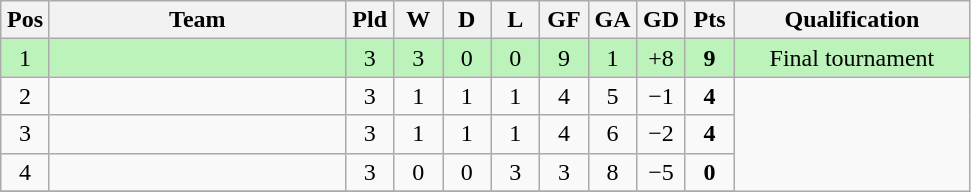<table class="wikitable" border="1" style="text-align: center;">
<tr>
<th width="25"><abbr>Pos</abbr></th>
<th width="190">Team</th>
<th width="25"><abbr>Pld</abbr></th>
<th width="25"><abbr>W</abbr></th>
<th width="25"><abbr>D</abbr></th>
<th width="25"><abbr>L</abbr></th>
<th width="25"><abbr>GF</abbr></th>
<th width="25"><abbr>GA</abbr></th>
<th width="25"><abbr>GD</abbr></th>
<th width="25"><abbr>Pts</abbr></th>
<th width="150">Qualification</th>
</tr>
<tr bgcolor = #BBF3BB>
<td>1</td>
<td align="left"></td>
<td>3</td>
<td>3</td>
<td>0</td>
<td>0</td>
<td>9</td>
<td>1</td>
<td>+8</td>
<td><strong>9</strong></td>
<td>Final tournament</td>
</tr>
<tr>
<td>2</td>
<td align="left"></td>
<td>3</td>
<td>1</td>
<td>1</td>
<td>1</td>
<td>4</td>
<td>5</td>
<td>−1</td>
<td><strong>4</strong></td>
</tr>
<tr>
<td>3</td>
<td align="left"></td>
<td>3</td>
<td>1</td>
<td>1</td>
<td>1</td>
<td>4</td>
<td>6</td>
<td>−2</td>
<td><strong>4</strong></td>
</tr>
<tr>
<td>4</td>
<td align="left"></td>
<td>3</td>
<td>0</td>
<td>0</td>
<td>3</td>
<td>3</td>
<td>8</td>
<td>−5</td>
<td><strong>0</strong></td>
</tr>
<tr>
</tr>
</table>
